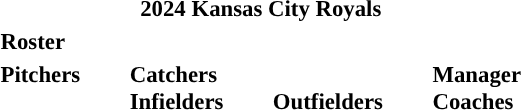<table class="toccolours" style="font-size: 95%;">
<tr>
<th colspan="10">2024 Kansas City Royals</th>
</tr>
<tr>
<td colspan="10"><strong>Roster</strong></td>
</tr>
<tr>
<td valign="top"><strong>Pitchers</strong><br>



























</td>
<td width="25px"></td>
<td valign="top"><strong>Catchers</strong><br>

<strong>Infielders</strong>








</td>
<td width="25px"></td>
<td valign="top"><br><strong>Outfielders</strong>









</td>
<td width="25px"></td>
<td valign="top"><strong>Manager</strong><br>
<strong>Coaches</strong>
 
 
 
 
 
 
 
 
 
 
 
 
 </td>
</tr>
</table>
